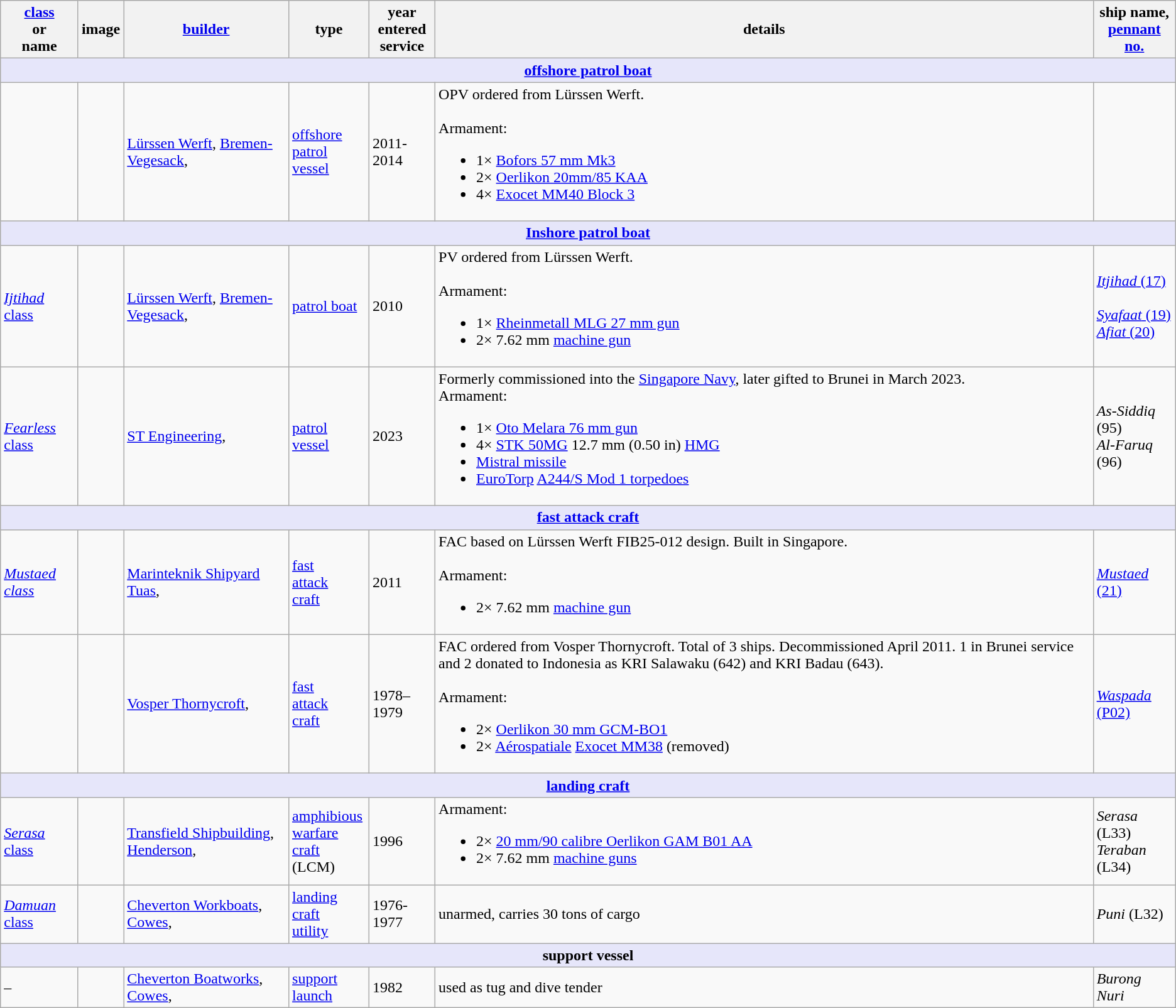<table class="wikitable sortable" style=valign:top>
<tr>
<th><a href='#'>class</a><br>or<br>name</th>
<th>image</th>
<th><a href='#'>builder</a></th>
<th>type</th>
<th>year<br>entered<br>service</th>
<th>details</th>
<th>ship name,<br><a href='#'>pennant<br>no.</a></th>
</tr>
<tr>
<th colspan=7 style=background:lavender><a href='#'>offshore patrol boat</a></th>
</tr>
<tr>
<td></td>
<td></td>
<td><a href='#'>Lürssen Werft</a>, <a href='#'>Bremen-Vegesack</a>, </td>
<td><a href='#'>offshore<br>patrol<br>vessel</a></td>
<td>2011-2014</td>
<td> OPV ordered from Lürssen Werft.<br><br>Armament:<ul><li>1× <a href='#'>Bofors 57 mm Mk3</a></li><li>2× <a href='#'>Oerlikon 20mm/85 KAA</a></li><li>4× <a href='#'>Exocet MM40 Block 3</a></li></ul></td>
<td><br><br><br></td>
</tr>
<tr>
<th colspan=7 style=background:lavender><a href='#'>Inshore patrol boat</a></th>
</tr>
<tr>
<td><a href='#'><em>Ijtihad</em> class</a></td>
<td></td>
<td><a href='#'>Lürssen Werft</a>, <a href='#'>Bremen-Vegesack</a>, </td>
<td><a href='#'>patrol boat</a></td>
<td>2010</td>
<td> PV ordered from Lürssen Werft.<br><br>Armament:<ul><li>1× <a href='#'>Rheinmetall MLG 27 mm gun</a></li><li>2× 7.62 mm <a href='#'>machine gun</a></li></ul></td>
<td><a href='#'><em>Itjihad</em> (17)</a><br><br><a href='#'><em>Syafaat</em> (19)</a><br><a href='#'><em>Afiat</em> (20)</a></td>
</tr>
<tr>
<td><a href='#'><em>Fearless</em> class</a></td>
<td></td>
<td><a href='#'>ST Engineering</a>, </td>
<td><a href='#'>patrol vessel</a></td>
<td>2023</td>
<td>Formerly commissioned into the <a href='#'>Singapore Navy</a>, later gifted to Brunei in March 2023.<br>Armament:<ul><li>1× <a href='#'>Oto Melara 76 mm gun</a></li><li>4× <a href='#'>STK 50MG</a> 12.7 mm (0.50 in) <a href='#'>HMG</a></li><li><a href='#'>Mistral missile</a></li><li><a href='#'>EuroTorp</a> <a href='#'>A244/S Mod 1 torpedoes</a></li></ul></td>
<td><em>As-Siddiq</em> (95)<br><em>Al-Faruq</em> (96)</td>
</tr>
<tr>
<th colspan=7 style=background:lavender><a href='#'>fast attack craft</a></th>
</tr>
<tr>
<td><em><a href='#'>Mustaed class</a></em></td>
<td></td>
<td><a href='#'>Marinteknik Shipyard</a> <a href='#'>Tuas</a>, </td>
<td><a href='#'>fast<br>attack<br>craft</a></td>
<td>2011</td>
<td> FAC based on Lürssen Werft FIB25-012 design.  Built in Singapore.<br><br>Armament:<ul><li>2× 7.62 mm <a href='#'>machine gun</a></li></ul></td>
<td><a href='#'><em>Mustaed</em> (21)</a></td>
</tr>
<tr>
<td></td>
<td></td>
<td><a href='#'>Vosper Thornycroft</a>, </td>
<td><a href='#'>fast<br>attack<br>craft</a></td>
<td>1978–1979</td>
<td> FAC ordered from Vosper Thornycroft.  Total of 3 ships.  Decommissioned April 2011.  1 in Brunei service and 2 donated to Indonesia as KRI Salawaku (642) and KRI Badau (643).<br><br>Armament:<ul><li>2× <a href='#'>Oerlikon 30 mm GCM-BO1</a></li><li>2× <a href='#'>Aérospatiale</a> <a href='#'>Exocet MM38</a> (removed)</li></ul></td>
<td><a href='#'><em>Waspada</em> (P02)</a></td>
</tr>
<tr>
<th colspan=7 style=background:lavender><a href='#'>landing craft</a></th>
</tr>
<tr>
<td><a href='#'><em>Serasa</em> class</a></td>
<td></td>
<td><a href='#'>Transfield Shipbuilding</a>, <a href='#'>Henderson</a>, </td>
<td><a href='#'>amphibious<br>warfare<br>craft</a><br>(LCM)</td>
<td>1996</td>
<td>Armament:<br><ul><li>2× <a href='#'>20 mm/90 calibre Oerlikon GAM B01 AA</a></li><li>2× 7.62 mm <a href='#'>machine guns</a></li></ul></td>
<td><em>Serasa</em> (L33)<br><em>Teraban</em> (L34)</td>
</tr>
<tr>
<td><a href='#'><em>Damuan</em> class</a></td>
<td></td>
<td><a href='#'>Cheverton Workboats</a>, <a href='#'>Cowes</a>, </td>
<td><a href='#'>landing<br>craft<br>utility</a></td>
<td>1976-1977</td>
<td>unarmed, carries 30 tons of cargo</td>
<td><em>Puni</em> (L32)</td>
</tr>
<tr>
<th colspan=7 style=background:lavender>support vessel</th>
</tr>
<tr>
<td>–</td>
<td></td>
<td><a href='#'>Cheverton Boatworks</a>, <a href='#'>Cowes</a>, </td>
<td><a href='#'>support<br>launch</a></td>
<td>1982</td>
<td>used as tug and dive tender</td>
<td><em>Burong Nuri</em></td>
</tr>
</table>
